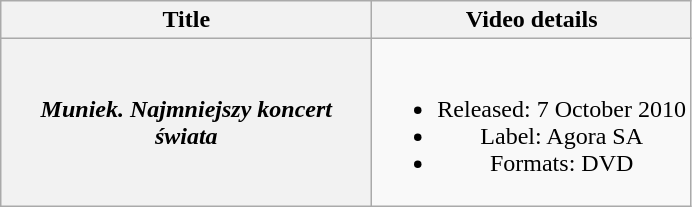<table class="wikitable plainrowheaders" style="text-align:center;">
<tr>
<th scope="col" style="width:15em;">Title</th>
<th scope="col">Video details</th>
</tr>
<tr>
<th scope="row"><em>Muniek. Najmniejszy koncert świata</em></th>
<td><br><ul><li>Released: 7 October 2010</li><li>Label: Agora SA</li><li>Formats: DVD</li></ul></td>
</tr>
</table>
